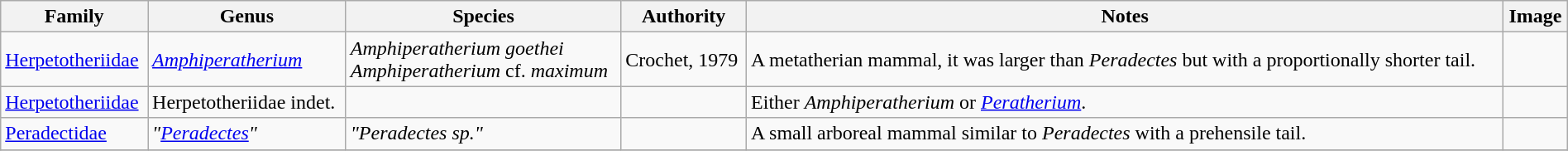<table class="wikitable" align="center" width="100%">
<tr>
<th>Family</th>
<th>Genus</th>
<th>Species</th>
<th>Authority</th>
<th>Notes</th>
<th>Image</th>
</tr>
<tr>
<td><a href='#'>Herpetotheriidae</a></td>
<td><em><a href='#'>Amphiperatherium</a></em></td>
<td><em>Amphiperatherium goethei</em><br><em>Amphiperatherium</em> cf. <em>maximum</em></td>
<td>Crochet, 1979</td>
<td>A metatherian mammal, it was larger than <em>Peradectes</em> but with a proportionally shorter tail.</td>
<td></td>
</tr>
<tr>
<td><a href='#'>Herpetotheriidae</a></td>
<td>Herpetotheriidae indet.</td>
<td></td>
<td></td>
<td>Either <em>Amphiperatherium</em> or <em><a href='#'>Peratherium</a></em>.</td>
<td></td>
</tr>
<tr>
<td><a href='#'>Peradectidae</a></td>
<td><em>"<a href='#'>Peradectes</a>"</em></td>
<td><em>"Peradectes sp."</em></td>
<td></td>
<td>A small arboreal mammal similar to <em>Peradectes</em> with a prehensile tail.</td>
<td></td>
</tr>
<tr>
</tr>
</table>
